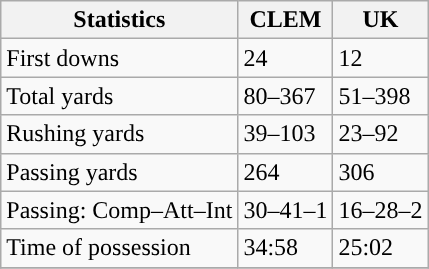<table class="wikitable" style="float: left;">
<tr>
<th>Statistics</th>
<th>CLEM</th>
<th>UK</th>
</tr>
<tr>
<td>First downs</td>
<td>24</td>
<td>12</td>
</tr>
<tr>
<td>Total yards</td>
<td>80–367</td>
<td>51–398</td>
</tr>
<tr>
<td>Rushing yards</td>
<td>39–103</td>
<td>23–92</td>
</tr>
<tr>
<td>Passing yards</td>
<td>264</td>
<td>306</td>
</tr>
<tr>
<td>Passing: Comp–Att–Int</td>
<td>30–41–1</td>
<td>16–28–2</td>
</tr>
<tr>
<td>Time of possession</td>
<td>34:58</td>
<td>25:02</td>
</tr>
<tr>
</tr>
</table>
